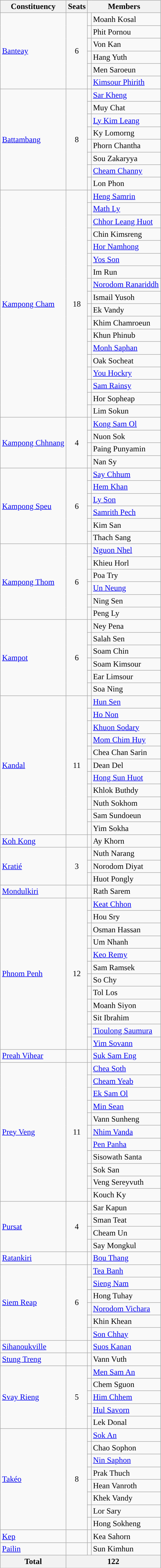<table class=wikitable>
<tr>
<th>Constituency</th>
<th>Seats</th>
<th colspan="2">Members</th>
</tr>
<tr>
<td rowspan="6"><a href='#'>Banteay</a></td>
<td rowspan="6" style="text-align:center">6</td>
<td style="background-color:"></td>
<td>Moanh Kosal</td>
</tr>
<tr>
<td style="background-color:"></td>
<td>Phit Pornou</td>
</tr>
<tr>
<td style="background-color:"></td>
<td>Von Kan</td>
</tr>
<tr>
<td style="background-color:"></td>
<td>Hang Yuth</td>
</tr>
<tr>
<td style="background-color:"></td>
<td>Men Saroeun</td>
</tr>
<tr>
<td style="background-color:"></td>
<td><a href='#'>Kimsour Phirith</a></td>
</tr>
<tr>
<td rowspan="8"><a href='#'>Battambang</a></td>
<td rowspan="8" style="text-align:center">8</td>
<td style="background-color:"></td>
<td><a href='#'>Sar Kheng</a></td>
</tr>
<tr>
<td style="background-color:"></td>
<td>Muy Chat</td>
</tr>
<tr>
<td style="background-color:"></td>
<td><a href='#'>Ly Kim Leang</a></td>
</tr>
<tr>
<td style="background-color:"></td>
<td>Ky Lomorng</td>
</tr>
<tr>
<td style="background-color:"></td>
<td>Phorn Chantha</td>
</tr>
<tr>
<td style="background-color:"></td>
<td>Sou Zakaryya</td>
</tr>
<tr>
<td style="background-color:"></td>
<td><a href='#'>Cheam Channy</a></td>
</tr>
<tr>
<td style="background-color:"></td>
<td>Lon Phon</td>
</tr>
<tr>
<td rowspan="18"><a href='#'>Kampong Cham</a></td>
<td rowspan="18" style="text-align:center">18</td>
<td style="background-color:"></td>
<td><a href='#'>Heng Samrin</a></td>
</tr>
<tr>
<td style="background-color:"></td>
<td><a href='#'>Math Ly</a></td>
</tr>
<tr>
<td style="background-color:"></td>
<td><a href='#'>Chhor Leang Huot</a></td>
</tr>
<tr>
<td style="background-color:"></td>
<td>Chin Kimsreng</td>
</tr>
<tr>
<td style="background-color:"></td>
<td><a href='#'>Hor Namhong</a></td>
</tr>
<tr>
<td style="background-color:"></td>
<td><a href='#'>Yos Son</a></td>
</tr>
<tr>
<td style="background-color:"></td>
<td>Im Run</td>
</tr>
<tr>
<td style="background-color:"></td>
<td><a href='#'>Norodom Ranariddh</a></td>
</tr>
<tr>
<td style="background-color:"></td>
<td>Ismail Yusoh</td>
</tr>
<tr>
<td style="background-color:"></td>
<td>Ek Vandy</td>
</tr>
<tr>
<td style="background-color:"></td>
<td>Khim Chamroeun</td>
</tr>
<tr>
<td style="background-color:"></td>
<td>Khun Phinub</td>
</tr>
<tr>
<td style="background-color:"></td>
<td><a href='#'>Monh Saphan</a></td>
</tr>
<tr>
<td style="background-color:"></td>
<td>Oak Socheat</td>
</tr>
<tr>
<td style="background-color:"></td>
<td><a href='#'>You Hockry</a></td>
</tr>
<tr>
<td style="background-color:"></td>
<td><a href='#'>Sam Rainsy</a></td>
</tr>
<tr>
<td style="background-color:"></td>
<td>Hor Sopheap</td>
</tr>
<tr>
<td style="background-color:"></td>
<td>Lim Sokun</td>
</tr>
<tr>
<td rowspan="4"><a href='#'>Kampong Chhnang</a></td>
<td rowspan="4" style="text-align:center">4</td>
<td style="background-color:"></td>
<td><a href='#'>Kong Sam Ol</a></td>
</tr>
<tr>
<td style="background-color:"></td>
<td>Nuon Sok</td>
</tr>
<tr>
<td style="background-color:"></td>
<td>Paing Punyamin</td>
</tr>
<tr>
<td style="background-color:"></td>
<td>Nan Sy</td>
</tr>
<tr>
<td rowspan="6"><a href='#'>Kampong Speu</a></td>
<td rowspan="6" style="text-align:center">6</td>
<td style="background-color:"></td>
<td><a href='#'>Say Chhum</a></td>
</tr>
<tr>
<td style="background-color:"></td>
<td><a href='#'>Hem Khan</a></td>
</tr>
<tr>
<td style="background-color:"></td>
<td><a href='#'>Ly Son</a></td>
</tr>
<tr>
<td style="background-color:"></td>
<td><a href='#'>Samrith Pech</a></td>
</tr>
<tr>
<td style="background-color:"></td>
<td>Kim San</td>
</tr>
<tr>
<td style="background-color:"></td>
<td>Thach Sang</td>
</tr>
<tr>
<td rowspan="6"><a href='#'>Kampong Thom</a></td>
<td rowspan="6" style="text-align:center">6</td>
<td style="background-color:"></td>
<td><a href='#'>Nguon Nhel</a></td>
</tr>
<tr>
<td style="background-color:"></td>
<td>Khieu Horl</td>
</tr>
<tr>
<td style="background-color:"></td>
<td>Poa Try</td>
</tr>
<tr>
<td style="background-color:"></td>
<td><a href='#'>Un Neung</a></td>
</tr>
<tr>
<td style="background-color:"></td>
<td>Ning Sen</td>
</tr>
<tr>
<td style="background-color:"></td>
<td>Peng Ly</td>
</tr>
<tr>
<td rowspan="6"><a href='#'>Kampot</a></td>
<td rowspan="6" style="text-align:center">6</td>
<td style="background-color:"></td>
<td>Ney Pena</td>
</tr>
<tr>
<td style="background-color:"></td>
<td>Salah Sen</td>
</tr>
<tr>
<td style="background-color:"></td>
<td>Soam Chin</td>
</tr>
<tr>
<td style="background-color:"></td>
<td>Soam Kimsour</td>
</tr>
<tr>
<td style="background-color:"></td>
<td>Ear Limsour</td>
</tr>
<tr>
<td style="background-color:"></td>
<td>Soa Ning</td>
</tr>
<tr>
<td rowspan="11"><a href='#'>Kandal</a></td>
<td rowspan="11" style="text-align:center">11</td>
<td style="background-color:"></td>
<td><a href='#'>Hun Sen</a></td>
</tr>
<tr>
<td style="background-color:"></td>
<td><a href='#'>Ho Non</a></td>
</tr>
<tr>
<td style="background-color:"></td>
<td><a href='#'>Khuon Sodary</a></td>
</tr>
<tr>
<td style="background-color:"></td>
<td><a href='#'>Mom Chim Huy</a></td>
</tr>
<tr>
<td style="background-color:"></td>
<td>Chea Chan Sarin</td>
</tr>
<tr>
<td style="background-color:"></td>
<td>Dean Del</td>
</tr>
<tr>
<td style="background-color:"></td>
<td><a href='#'>Hong Sun Huot</a></td>
</tr>
<tr>
<td style="background-color:"></td>
<td>Khlok Buthdy</td>
</tr>
<tr>
<td style="background-color:"></td>
<td>Nuth Sokhom</td>
</tr>
<tr>
<td style="background-color:"></td>
<td>Sam Sundoeun</td>
</tr>
<tr>
<td style="background-color:"></td>
<td>Yim Sokha</td>
</tr>
<tr>
<td><a href='#'>Koh Kong</a></td>
<td></td>
<td style="background-color:"></td>
<td>Ay Khorn</td>
</tr>
<tr>
<td rowspan="3"><a href='#'>Kratié</a></td>
<td rowspan="3" style="text-align:center">3</td>
<td style="background-color:"></td>
<td>Nuth Narang</td>
</tr>
<tr>
<td style="background-color:"></td>
<td>Norodom Diyat</td>
</tr>
<tr>
<td style="background-color:"></td>
<td>Huot Pongly</td>
</tr>
<tr>
<td><a href='#'>Mondulkiri</a></td>
<td></td>
<td style="background-color:"></td>
<td>Rath Sarem</td>
</tr>
<tr>
<td rowspan="12"><a href='#'>Phnom Penh</a></td>
<td rowspan="12" style="text-align:center">12</td>
<td style="background-color:"></td>
<td><a href='#'>Keat Chhon</a></td>
</tr>
<tr>
<td style="background-color:"></td>
<td>Hou Sry</td>
</tr>
<tr>
<td style="background-color:"></td>
<td>Osman Hassan</td>
</tr>
<tr>
<td style="background-color:"></td>
<td>Um Nhanh</td>
</tr>
<tr>
<td style="background-color:"></td>
<td><a href='#'>Keo Remy</a></td>
</tr>
<tr>
<td style="background-color:"></td>
<td>Sam Ramsek</td>
</tr>
<tr>
<td style="background-color:"></td>
<td>So Chy</td>
</tr>
<tr>
<td style="background-color:"></td>
<td>Tol Los</td>
</tr>
<tr>
<td style="background-color:"></td>
<td>Moanh Siyon</td>
</tr>
<tr>
<td style="background-color:"></td>
<td>Sit Ibrahim</td>
</tr>
<tr>
<td style="background-color:"></td>
<td><a href='#'>Tioulong Saumura</a></td>
</tr>
<tr>
<td style="background-color:"></td>
<td><a href='#'>Yim Sovann</a></td>
</tr>
<tr>
<td><a href='#'>Preah Vihear</a></td>
<td></td>
<td style="background-color:"></td>
<td><a href='#'>Suk Sam Eng</a></td>
</tr>
<tr>
<td rowspan="11"><a href='#'>Prey Veng</a></td>
<td rowspan="11" style="text-align:center">11</td>
<td style="background-color:"></td>
<td><a href='#'>Chea Soth</a></td>
</tr>
<tr>
<td style="background-color:"></td>
<td><a href='#'>Cheam Yeab</a></td>
</tr>
<tr>
<td style="background-color:"></td>
<td><a href='#'>Ek Sam Ol</a></td>
</tr>
<tr>
<td style="background-color:"></td>
<td><a href='#'>Min Sean</a></td>
</tr>
<tr>
<td style="background-color:"></td>
<td>Vann Sunheng</td>
</tr>
<tr>
<td style="background-color:"></td>
<td><a href='#'>Nhim Vanda</a></td>
</tr>
<tr>
<td style="background-color:"></td>
<td><a href='#'>Pen Panha</a></td>
</tr>
<tr>
<td style="background-color:"></td>
<td>Sisowath Santa</td>
</tr>
<tr>
<td style="background-color:"></td>
<td>Sok San</td>
</tr>
<tr>
<td style="background-color:"></td>
<td>Veng Sereyvuth</td>
</tr>
<tr>
<td style="background-color:"></td>
<td>Kouch Ky</td>
</tr>
<tr>
<td rowspan="4"><a href='#'>Pursat</a></td>
<td rowspan="4" style="text-align:center">4</td>
<td style="background-color:"></td>
<td>Sar Kapun</td>
</tr>
<tr>
<td style="background-color:"></td>
<td>Sman Teat</td>
</tr>
<tr>
<td style="background-color:"></td>
<td>Cheam Un</td>
</tr>
<tr>
<td style="background-color:"></td>
<td>Say Mongkul</td>
</tr>
<tr>
<td><a href='#'>Ratankiri</a></td>
<td></td>
<td style="background-color:"></td>
<td><a href='#'>Bou Thang</a></td>
</tr>
<tr>
<td rowspan="6"><a href='#'>Siem Reap</a></td>
<td rowspan="6" style="text-align:center">6</td>
<td style="background-color:"></td>
<td><a href='#'>Tea Banh</a></td>
</tr>
<tr>
<td style="background-color:"></td>
<td><a href='#'>Sieng Nam</a></td>
</tr>
<tr>
<td style="background-color:"></td>
<td>Hong Tuhay</td>
</tr>
<tr>
<td style="background-color:"></td>
<td><a href='#'>Norodom Vichara</a></td>
</tr>
<tr>
<td style="background-color:"></td>
<td>Khin Khean</td>
</tr>
<tr>
<td style="background-color:"></td>
<td><a href='#'>Son Chhay</a></td>
</tr>
<tr>
<td><a href='#'>Sihanoukville</a></td>
<td></td>
<td style="background-color:"></td>
<td><a href='#'>Suos Kanan</a></td>
</tr>
<tr>
<td><a href='#'>Stung Treng</a></td>
<td></td>
<td style="background-color:"></td>
<td>Vann Vuth</td>
</tr>
<tr>
<td rowspan="5"><a href='#'>Svay Rieng</a></td>
<td rowspan="5" style="text-align:center">5</td>
<td style="background-color:"></td>
<td><a href='#'>Men Sam An</a></td>
</tr>
<tr>
<td style="background-color:"></td>
<td>Chem Sguon</td>
</tr>
<tr>
<td style="background-color:"></td>
<td><a href='#'>Him Chhem</a></td>
</tr>
<tr>
<td style="background-color:"></td>
<td><a href='#'>Hul Savorn</a></td>
</tr>
<tr>
<td style="background-color:"></td>
<td>Lek Donal</td>
</tr>
<tr>
<td rowspan="8"><a href='#'>Takéo</a></td>
<td rowspan="8" style="text-align:center">8</td>
<td style="background-color:"></td>
<td><a href='#'>Sok An</a></td>
</tr>
<tr>
<td style="background-color:"></td>
<td>Chao Sophon</td>
</tr>
<tr>
<td style="background-color:"></td>
<td><a href='#'>Nin Saphon</a></td>
</tr>
<tr>
<td style="background-color:"></td>
<td>Prak Thuch</td>
</tr>
<tr>
<td style="background-color:"></td>
<td>Hean Vanroth</td>
</tr>
<tr>
<td style="background-color:"></td>
<td>Khek Vandy</td>
</tr>
<tr>
<td style="background-color:"></td>
<td>Lor Sary</td>
</tr>
<tr>
<td style="background-color:"></td>
<td>Hong Sokheng</td>
</tr>
<tr>
<td><a href='#'>Kep</a></td>
<td></td>
<td style="background-color:"></td>
<td>Kea Sahorn</td>
</tr>
<tr>
<td><a href='#'>Pailin</a></td>
<td></td>
<td style="background-color:"></td>
<td>Sun Kimhun</td>
</tr>
<tr>
<th>Total</th>
<th colspan="3">122</th>
</tr>
</table>
